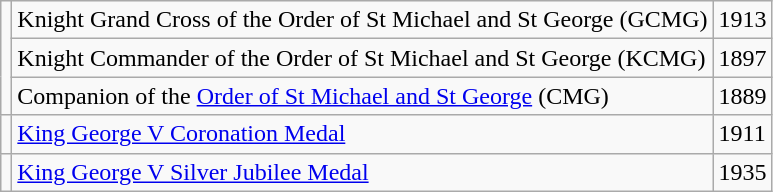<table class="wikitable">
<tr>
<td rowspan=3></td>
<td>Knight Grand Cross of the Order of St Michael and St George (GCMG)</td>
<td>1913</td>
</tr>
<tr>
<td>Knight Commander of the Order of St Michael and St George (KCMG)</td>
<td>1897</td>
</tr>
<tr>
<td>Companion of the <a href='#'>Order of St Michael and St George</a> (CMG)</td>
<td>1889</td>
</tr>
<tr>
<td></td>
<td><a href='#'>King George V Coronation Medal</a></td>
<td>1911</td>
</tr>
<tr>
<td></td>
<td><a href='#'>King George V Silver Jubilee Medal</a></td>
<td>1935</td>
</tr>
</table>
